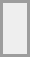<table align="center" border="0" cellpadding="4" cellspacing="4" style="border: 2px solid #9d9d9d;background-color:#eeeeee" valign="midlle">
<tr>
<td><br><div></div></td>
</tr>
</table>
